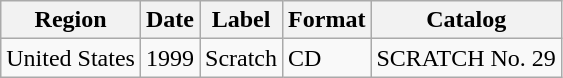<table class="wikitable">
<tr>
<th>Region</th>
<th>Date</th>
<th>Label</th>
<th>Format</th>
<th>Catalog</th>
</tr>
<tr>
<td>United States</td>
<td>1999</td>
<td>Scratch</td>
<td>CD</td>
<td>SCRATCH No. 29</td>
</tr>
</table>
